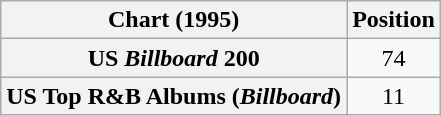<table class="wikitable sortable plainrowheaders" style="text-align:center">
<tr>
<th scope="col">Chart (1995)</th>
<th scope="col">Position</th>
</tr>
<tr>
<th scope="row">US <em>Billboard</em> 200</th>
<td>74</td>
</tr>
<tr>
<th scope="row">US Top R&B Albums (<em>Billboard</em>)</th>
<td>11</td>
</tr>
</table>
